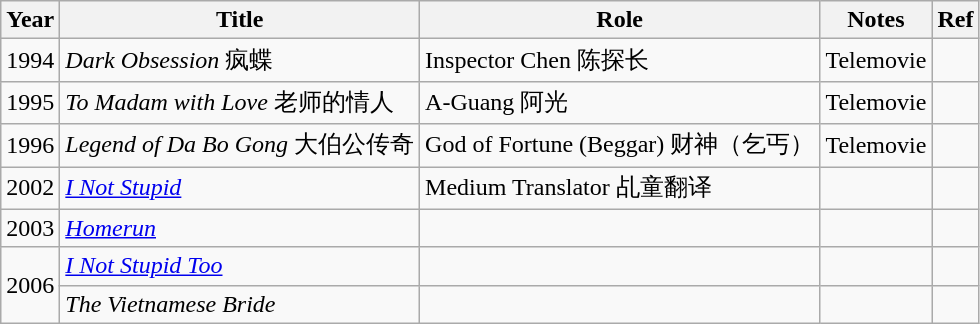<table class="wikitable sortable">
<tr>
<th>Year</th>
<th>Title</th>
<th>Role</th>
<th class="unsortable">Notes</th>
<th>Ref</th>
</tr>
<tr>
<td>1994</td>
<td><em>Dark Obsession</em> 疯蝶</td>
<td>Inspector Chen 陈探长</td>
<td>Telemovie</td>
<td></td>
</tr>
<tr>
<td>1995</td>
<td><em>To Madam with Love</em> 老师的情人</td>
<td>A-Guang 阿光</td>
<td>Telemovie</td>
<td></td>
</tr>
<tr>
<td>1996</td>
<td><em>Legend of Da Bo Gong</em> 大伯公传奇</td>
<td>God of Fortune (Beggar) 财神（乞丐）</td>
<td>Telemovie</td>
<td></td>
</tr>
<tr>
<td>2002</td>
<td><em><a href='#'>I Not Stupid</a></em></td>
<td>Medium Translator 乩童翻译</td>
<td></td>
<td></td>
</tr>
<tr>
<td>2003</td>
<td><em><a href='#'>Homerun</a></em></td>
<td></td>
<td></td>
<td></td>
</tr>
<tr>
<td rowspan="2">2006</td>
<td><em><a href='#'>I Not Stupid Too</a></em></td>
<td></td>
<td></td>
<td></td>
</tr>
<tr>
<td><em>The Vietnamese Bride</em></td>
<td></td>
<td></td>
<td></td>
</tr>
</table>
